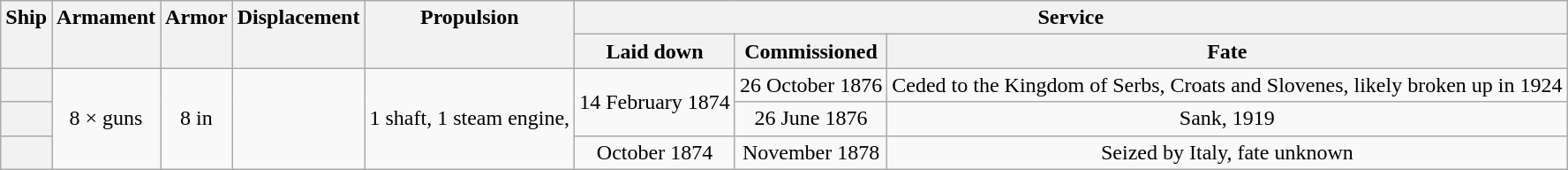<table class="wikitable plainrowheaders" style="text-align: center;">
<tr valign="top">
<th scope="col" rowspan="2">Ship</th>
<th scope="col" rowspan="2">Armament</th>
<th scope="col" rowspan="2">Armor</th>
<th scope="col" rowspan="2">Displacement</th>
<th scope="col" rowspan="2">Propulsion</th>
<th scope="col" colspan="3">Service</th>
</tr>
<tr valign="top">
<th scope="col">Laid down</th>
<th scope="col">Commissioned</th>
<th scope="col">Fate</th>
</tr>
<tr valign="center">
<th scope="row"></th>
<td rowspan="3">8 ×  guns</td>
<td rowspan="3">8 in</td>
<td rowspan="3"></td>
<td rowspan="3">1 shaft, 1 steam engine, </td>
<td rowspan="2">14 February 1874</td>
<td>26 October 1876</td>
<td>Ceded to the Kingdom of Serbs, Croats and Slovenes, likely broken up in 1924</td>
</tr>
<tr valign="center">
<th scope="row"></th>
<td>26 June 1876</td>
<td>Sank, 1919</td>
</tr>
<tr valign="center">
<th scope="row"></th>
<td>October 1874</td>
<td>November 1878</td>
<td>Seized by Italy, fate unknown</td>
</tr>
</table>
